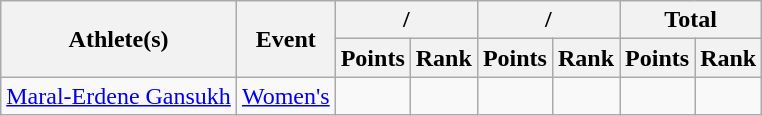<table class="wikitable">
<tr>
<th rowspan="2">Athlete(s)</th>
<th rowspan="2">Event</th>
<th colspan="2">/</th>
<th colspan="2">/</th>
<th colspan="2">Total</th>
</tr>
<tr>
<th>Points</th>
<th>Rank</th>
<th>Points</th>
<th>Rank</th>
<th>Points</th>
<th>Rank</th>
</tr>
<tr>
<td><a href='#'>Maral-Erdene Gansukh</a></td>
<td><a href='#'>Women's</a></td>
<td></td>
<td></td>
<td></td>
<td></td>
<td></td>
<td></td>
</tr>
</table>
